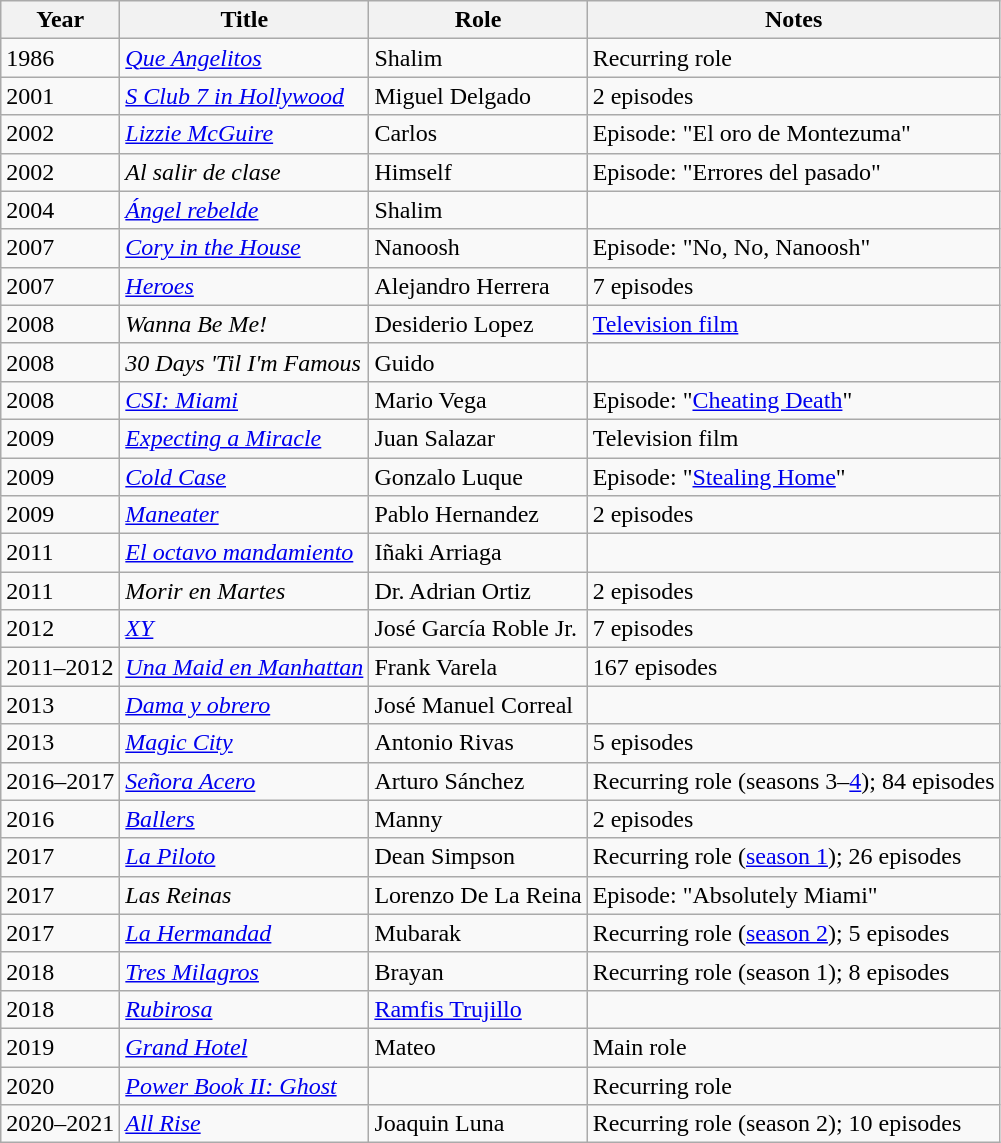<table class="wikitable sortable">
<tr>
<th>Year</th>
<th>Title</th>
<th>Role</th>
<th>Notes</th>
</tr>
<tr>
<td>1986</td>
<td><em><a href='#'>Que Angelitos</a></em></td>
<td>Shalim</td>
<td>Recurring role</td>
</tr>
<tr>
<td>2001</td>
<td><em><a href='#'>S Club 7 in Hollywood</a></em></td>
<td>Miguel Delgado</td>
<td>2 episodes</td>
</tr>
<tr>
<td>2002</td>
<td><em><a href='#'>Lizzie McGuire</a></em></td>
<td>Carlos</td>
<td>Episode: "El oro de Montezuma"</td>
</tr>
<tr>
<td>2002</td>
<td><em>Al salir de clase</em></td>
<td>Himself</td>
<td>Episode: "Errores del pasado"</td>
</tr>
<tr>
<td>2004</td>
<td><em><a href='#'>Ángel rebelde</a></em></td>
<td>Shalim</td>
<td></td>
</tr>
<tr>
<td>2007</td>
<td><em><a href='#'>Cory in the House</a></em></td>
<td>Nanoosh</td>
<td>Episode: "No, No, Nanoosh"</td>
</tr>
<tr>
<td>2007</td>
<td><em><a href='#'>Heroes</a></em></td>
<td>Alejandro Herrera</td>
<td>7 episodes</td>
</tr>
<tr>
<td>2008</td>
<td><em>Wanna Be Me!</em></td>
<td>Desiderio Lopez</td>
<td><a href='#'>Television film</a></td>
</tr>
<tr>
<td>2008</td>
<td><em>30 Days 'Til I'm Famous</em></td>
<td>Guido</td>
<td></td>
</tr>
<tr>
<td>2008</td>
<td><em><a href='#'>CSI: Miami</a></em></td>
<td>Mario Vega</td>
<td>Episode: "<a href='#'>Cheating Death</a>"</td>
</tr>
<tr>
<td>2009</td>
<td><em><a href='#'>Expecting a Miracle</a></em></td>
<td>Juan Salazar</td>
<td>Television film</td>
</tr>
<tr>
<td>2009</td>
<td><em><a href='#'>Cold Case</a></em></td>
<td>Gonzalo Luque</td>
<td>Episode: "<a href='#'>Stealing Home</a>"</td>
</tr>
<tr>
<td>2009</td>
<td><em><a href='#'>Maneater</a></em></td>
<td>Pablo Hernandez</td>
<td>2 episodes</td>
</tr>
<tr>
<td>2011</td>
<td><em><a href='#'>El octavo mandamiento</a></em></td>
<td>Iñaki Arriaga</td>
<td></td>
</tr>
<tr>
<td>2011</td>
<td><em>Morir en Martes</em></td>
<td>Dr. Adrian Ortiz</td>
<td>2 episodes</td>
</tr>
<tr>
<td>2012</td>
<td><em><a href='#'>XY</a></em></td>
<td>José García Roble Jr.</td>
<td>7 episodes</td>
</tr>
<tr>
<td>2011–2012</td>
<td><em><a href='#'>Una Maid en Manhattan</a></em></td>
<td>Frank Varela</td>
<td>167 episodes</td>
</tr>
<tr>
<td>2013</td>
<td><em><a href='#'>Dama y obrero</a></em></td>
<td>José Manuel Correal</td>
<td></td>
</tr>
<tr>
<td>2013</td>
<td><em><a href='#'>Magic City</a></em></td>
<td>Antonio Rivas</td>
<td>5 episodes</td>
</tr>
<tr>
<td>2016–2017</td>
<td><em><a href='#'>Señora Acero</a></em></td>
<td>Arturo Sánchez</td>
<td>Recurring role (seasons 3–<a href='#'>4</a>); 84 episodes</td>
</tr>
<tr>
<td>2016</td>
<td><em><a href='#'>Ballers</a></em></td>
<td>Manny</td>
<td>2 episodes</td>
</tr>
<tr>
<td>2017</td>
<td><em><a href='#'>La Piloto</a></em></td>
<td>Dean Simpson</td>
<td>Recurring role (<a href='#'>season 1</a>); 26 episodes</td>
</tr>
<tr>
<td>2017</td>
<td><em>Las Reinas</em></td>
<td>Lorenzo De La Reina</td>
<td>Episode: "Absolutely Miami"</td>
</tr>
<tr>
<td>2017</td>
<td><em><a href='#'>La Hermandad</a></em></td>
<td>Mubarak</td>
<td>Recurring role (<a href='#'>season 2</a>); 5 episodes</td>
</tr>
<tr>
<td>2018</td>
<td><em><a href='#'>Tres Milagros</a></em></td>
<td>Brayan</td>
<td>Recurring role (season 1); 8 episodes</td>
</tr>
<tr>
<td>2018</td>
<td><em><a href='#'>Rubirosa</a></em></td>
<td><a href='#'>Ramfis Trujillo</a></td>
<td></td>
</tr>
<tr>
<td>2019</td>
<td><em><a href='#'>Grand Hotel</a></em></td>
<td>Mateo</td>
<td>Main role</td>
</tr>
<tr>
<td>2020</td>
<td><em><a href='#'>Power Book II: Ghost</a></em></td>
<td></td>
<td>Recurring  role</td>
</tr>
<tr>
<td>2020–2021</td>
<td><em><a href='#'>All Rise</a></em></td>
<td>Joaquin Luna</td>
<td>Recurring role (season 2); 10 episodes</td>
</tr>
</table>
